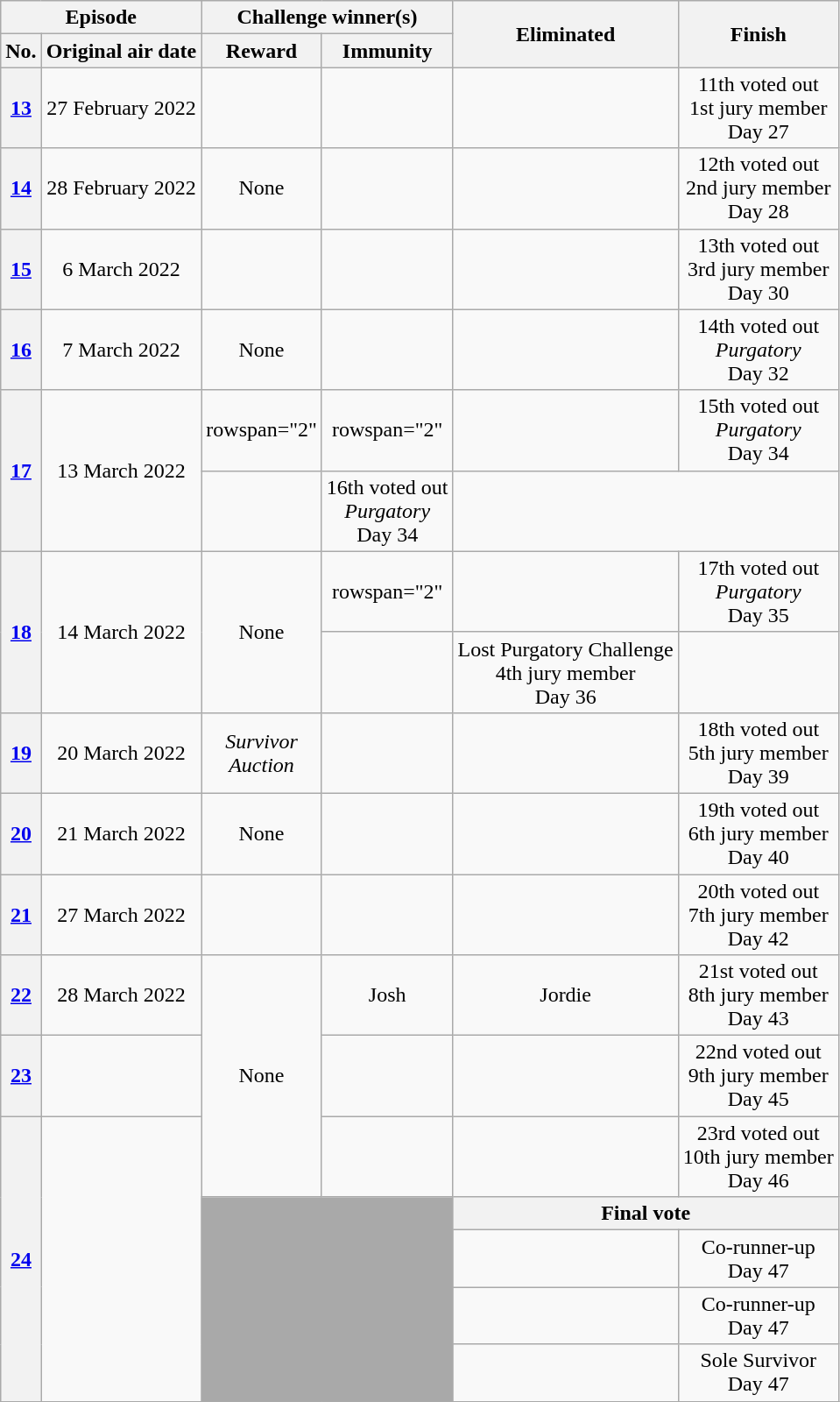<table class="wikitable nowrap" style="text-align:center; font-size:100%">
<tr>
<th colspan="2">Episode</th>
<th colspan="2">Challenge winner(s)</th>
<th rowspan="2">Eliminated</th>
<th rowspan="2">Finish</th>
</tr>
<tr>
<th>No.</th>
<th>Original air date</th>
<th>Reward</th>
<th>Immunity</th>
</tr>
<tr>
<th><a href='#'>13</a></th>
<td>27 February 2022</td>
<td></td>
<td></td>
<td></td>
<td>11th voted out<br>1st jury member<br>Day 27</td>
</tr>
<tr>
<th><a href='#'>14</a></th>
<td>28 February 2022</td>
<td>None</td>
<td></td>
<td></td>
<td>12th voted out<br>2nd jury member<br>Day 28</td>
</tr>
<tr>
<th><a href='#'>15</a></th>
<td>6 March 2022</td>
<td></td>
<td></td>
<td></td>
<td>13th voted out<br>3rd jury member<br>Day 30</td>
</tr>
<tr>
<th><a href='#'>16</a></th>
<td>7 March 2022</td>
<td>None</td>
<td></td>
<td></td>
<td>14th voted out<br><em>Purgatory</em><br>Day 32</td>
</tr>
<tr>
<th rowspan="2"><a href='#'>17</a></th>
<td rowspan="2">13 March 2022</td>
<td>rowspan="2" </td>
<td>rowspan="2" </td>
<td></td>
<td>15th voted out<br><em>Purgatory</em><br>Day 34</td>
</tr>
<tr>
<td></td>
<td>16th voted out<br><em>Purgatory</em><br>Day 34</td>
</tr>
<tr>
<th rowspan="2"><a href='#'>18</a></th>
<td rowspan="2">14 March 2022</td>
<td rowspan="2">None</td>
<td>rowspan="2"</td>
<td></td>
<td>17th voted out<br><em>Purgatory</em><br>Day 35</td>
</tr>
<tr>
<td></td>
<td>Lost Purgatory Challenge<br>4th jury member<br>Day 36</td>
</tr>
<tr>
<th><a href='#'>19</a></th>
<td>20 March 2022</td>
<td><em>Survivor<br>Auction</em></td>
<td></td>
<td></td>
<td>18th voted out<br>5th jury member<br>Day 39</td>
</tr>
<tr>
<th><a href='#'>20</a></th>
<td>21 March 2022</td>
<td rowspan=1>None</td>
<td></td>
<td></td>
<td>19th voted out<br>6th jury member<br>Day 40</td>
</tr>
<tr>
<th><a href='#'>21</a></th>
<td>27 March 2022</td>
<td></td>
<td></td>
<td></td>
<td>20th voted out<br>7th jury member<br>Day 42</td>
</tr>
<tr>
<th><a href='#'>22</a></th>
<td>28 March 2022</td>
<td rowspan=3>None</td>
<td>Josh</td>
<td>Jordie</td>
<td>21st voted out<br>8th jury member<br>Day 43</td>
</tr>
<tr>
<th><a href='#'>23</a></th>
<td></td>
<td></td>
<td></td>
<td>22nd voted out<br>9th jury member<br>Day 45</td>
</tr>
<tr>
<th rowspan="5"><a href='#'>24</a></th>
<td rowspan="5"></td>
<td></td>
<td></td>
<td>23rd voted out<br>10th jury member<br>Day 46</td>
</tr>
<tr>
<td rowspan="4" colspan="2" bgcolor="darkgray"></td>
<th colspan="2">Final vote</th>
</tr>
<tr>
<td></td>
<td>Co-runner-up<br>Day 47</td>
</tr>
<tr>
<td></td>
<td>Co-runner-up<br>Day 47</td>
</tr>
<tr>
<td></td>
<td>Sole Survivor<br>Day 47</td>
</tr>
<tr>
</tr>
</table>
